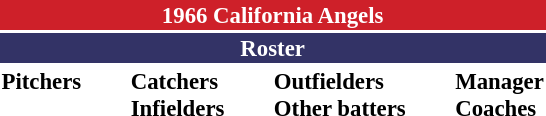<table class="toccolours" style="font-size: 95%;">
<tr>
<th colspan="10" style="background-color: #CE2029; color: white; text-align: center;">1966 California Angels</th>
</tr>
<tr>
<td colspan="10" style="background-color:#333366; color: white; text-align: center;"><strong>Roster</strong></td>
</tr>
<tr>
<td valign="top"><strong>Pitchers</strong><br>















</td>
<td width="25px"></td>
<td valign="top"><strong>Catchers</strong><br>


<strong>Infielders</strong>








</td>
<td width="25px"></td>
<td valign="top"><strong>Outfielders</strong><br>









<strong>Other batters</strong>
</td>
<td width="25px"></td>
<td valign="top"><strong>Manager</strong><br>
<strong>Coaches</strong>



</td>
</tr>
</table>
